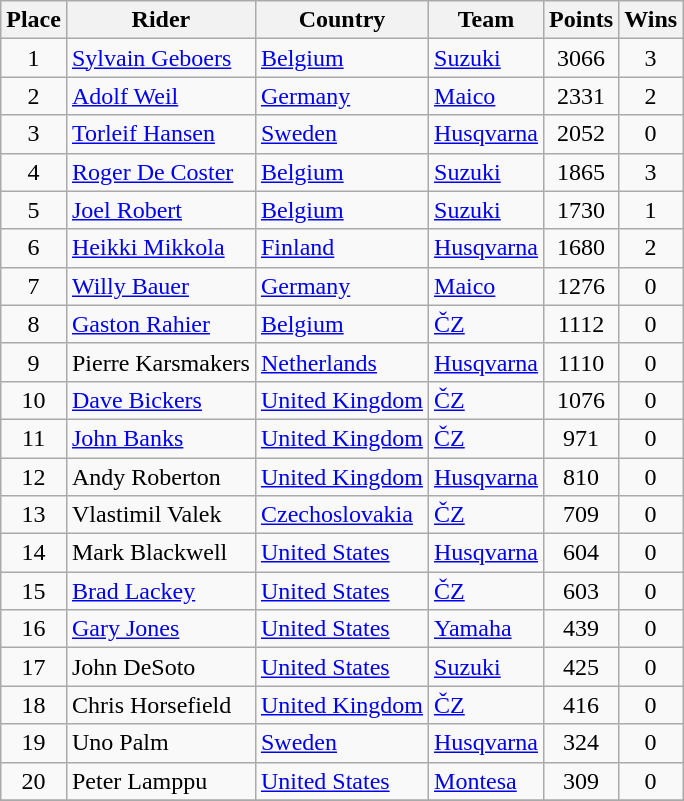<table class="wikitable">
<tr>
<th>Place</th>
<th>Rider</th>
<th>Country</th>
<th>Team</th>
<th>Points</th>
<th>Wins</th>
</tr>
<tr>
<td align="center">1</td>
<td> <a href='#'>Sylvain Geboers</a></td>
<td><a href='#'>Belgium</a></td>
<td><a href='#'>Suzuki</a></td>
<td align="center">3066</td>
<td align="center">3</td>
</tr>
<tr>
<td align="center">2</td>
<td> <a href='#'>Adolf Weil</a></td>
<td><a href='#'>Germany</a></td>
<td><a href='#'>Maico</a></td>
<td align="center">2331</td>
<td align="center">2</td>
</tr>
<tr>
<td align="center">3</td>
<td> <a href='#'>Torleif Hansen</a></td>
<td><a href='#'>Sweden</a></td>
<td><a href='#'>Husqvarna</a></td>
<td align="center">2052</td>
<td align="center">0</td>
</tr>
<tr>
<td align="center">4</td>
<td> <a href='#'>Roger De Coster</a></td>
<td><a href='#'>Belgium</a></td>
<td><a href='#'>Suzuki</a></td>
<td align="center">1865</td>
<td align="center">3</td>
</tr>
<tr>
<td align="center">5</td>
<td> <a href='#'>Joel Robert</a></td>
<td><a href='#'>Belgium</a></td>
<td><a href='#'>Suzuki</a></td>
<td align="center">1730</td>
<td align="center">1</td>
</tr>
<tr>
<td align="center">6</td>
<td> <a href='#'>Heikki Mikkola</a></td>
<td><a href='#'>Finland</a></td>
<td><a href='#'>Husqvarna</a></td>
<td align="center">1680</td>
<td align="center">2</td>
</tr>
<tr>
<td align="center">7</td>
<td> <a href='#'>Willy Bauer</a></td>
<td><a href='#'>Germany</a></td>
<td><a href='#'>Maico</a></td>
<td align="center">1276</td>
<td align="center">0</td>
</tr>
<tr>
<td align="center">8</td>
<td> <a href='#'>Gaston Rahier</a></td>
<td><a href='#'>Belgium</a></td>
<td><a href='#'>ČZ</a></td>
<td align="center">1112</td>
<td align="center">0</td>
</tr>
<tr>
<td align="center">9</td>
<td> Pierre Karsmakers</td>
<td><a href='#'>Netherlands</a></td>
<td><a href='#'>Husqvarna</a></td>
<td align="center">1110</td>
<td align="center">0</td>
</tr>
<tr>
<td align="center">10</td>
<td> <a href='#'>Dave Bickers</a></td>
<td><a href='#'>United Kingdom</a></td>
<td><a href='#'>ČZ</a></td>
<td align="center">1076</td>
<td align="center">0</td>
</tr>
<tr>
<td align="center">11</td>
<td> <a href='#'>John Banks</a></td>
<td><a href='#'>United Kingdom</a></td>
<td><a href='#'>ČZ</a></td>
<td align="center">971</td>
<td align="center">0</td>
</tr>
<tr>
<td align="center">12</td>
<td> Andy Roberton</td>
<td><a href='#'>United Kingdom</a></td>
<td><a href='#'>Husqvarna</a></td>
<td align="center">810</td>
<td align="center">0</td>
</tr>
<tr>
<td align="center">13</td>
<td> Vlastimil Valek</td>
<td><a href='#'>Czechoslovakia</a></td>
<td><a href='#'>ČZ</a></td>
<td align="center">709</td>
<td align="center">0</td>
</tr>
<tr>
<td align="center">14</td>
<td> Mark Blackwell</td>
<td><a href='#'>United States</a></td>
<td><a href='#'>Husqvarna</a></td>
<td align="center">604</td>
<td align="center">0</td>
</tr>
<tr>
<td align="center">15</td>
<td> <a href='#'>Brad Lackey</a></td>
<td><a href='#'>United States</a></td>
<td><a href='#'>ČZ</a></td>
<td align="center">603</td>
<td align="center">0</td>
</tr>
<tr>
<td align="center">16</td>
<td> <a href='#'>Gary Jones</a></td>
<td><a href='#'>United States</a></td>
<td><a href='#'>Yamaha</a></td>
<td align="center">439</td>
<td align="center">0</td>
</tr>
<tr>
<td align="center">17</td>
<td> John DeSoto</td>
<td><a href='#'>United States</a></td>
<td><a href='#'>Suzuki</a></td>
<td align="center">425</td>
<td align="center">0</td>
</tr>
<tr>
<td align="center">18</td>
<td> Chris Horsefield</td>
<td><a href='#'>United Kingdom</a></td>
<td><a href='#'>ČZ</a></td>
<td align="center">416</td>
<td align="center">0</td>
</tr>
<tr>
<td align="center">19</td>
<td> Uno Palm</td>
<td><a href='#'>Sweden</a></td>
<td><a href='#'>Husqvarna</a></td>
<td align="center">324</td>
<td align="center">0</td>
</tr>
<tr>
<td align="center">20</td>
<td> Peter Lamppu</td>
<td><a href='#'>United States</a></td>
<td><a href='#'>Montesa</a></td>
<td align="center">309</td>
<td align="center">0</td>
</tr>
<tr>
</tr>
</table>
